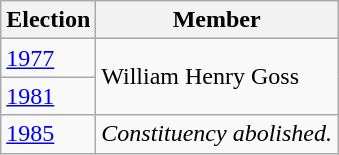<table class="wikitable">
<tr>
<th>Election</th>
<th>Member</th>
</tr>
<tr>
<td><a href='#'>1977</a></td>
<td rowspan="2">William Henry Goss</td>
</tr>
<tr>
<td><a href='#'>1981</a></td>
</tr>
<tr>
<td><a href='#'>1985</a></td>
<td><em>Constituency abolished.</em></td>
</tr>
</table>
